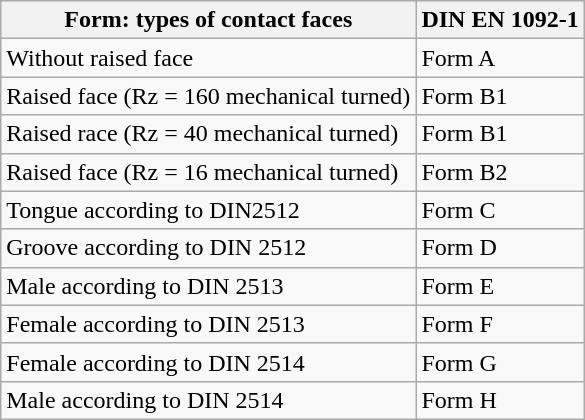<table class="wikitable">
<tr>
<th>Form: types of contact faces</th>
<th>DIN EN 1092-1</th>
</tr>
<tr>
<td>Without raised face</td>
<td>Form A</td>
</tr>
<tr>
<td>Raised face (Rz = 160 mechanical turned)</td>
<td>Form B1</td>
</tr>
<tr>
<td>Raised race (Rz = 40 mechanical turned)</td>
<td>Form B1</td>
</tr>
<tr>
<td>Raised face (Rz = 16 mechanical turned)</td>
<td>Form B2</td>
</tr>
<tr>
<td>Tongue according to DIN2512</td>
<td>Form C</td>
</tr>
<tr>
<td>Groove according to DIN 2512</td>
<td>Form D</td>
</tr>
<tr>
<td>Male according to DIN 2513</td>
<td>Form E</td>
</tr>
<tr>
<td>Female according to DIN 2513</td>
<td>Form F</td>
</tr>
<tr>
<td>Female according to DIN 2514</td>
<td>Form G</td>
</tr>
<tr>
<td>Male according to DIN 2514</td>
<td>Form H</td>
</tr>
</table>
